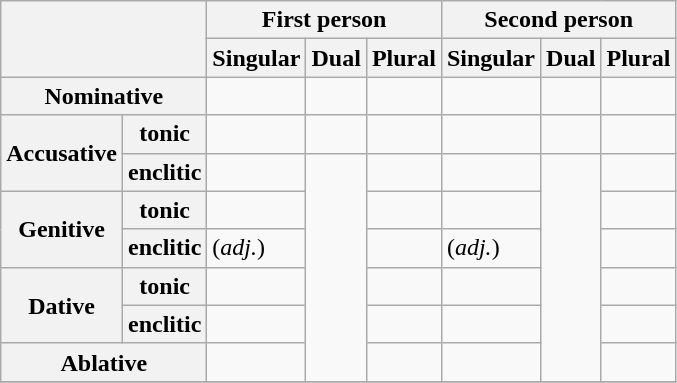<table class="wikitable">
<tr>
<th rowspan="2" colspan="2"></th>
<th colspan="3">First person</th>
<th colspan="3">Second person</th>
</tr>
<tr>
<th>Singular</th>
<th>Dual</th>
<th>Plural</th>
<th>Singular</th>
<th>Dual</th>
<th>Plural</th>
</tr>
<tr>
<th colspan="2">Nominative</th>
<td></td>
<td></td>
<td></td>
<td></td>
<td></td>
<td></td>
</tr>
<tr>
<th rowspan="2">Accusative</th>
<th>tonic</th>
<td></td>
<td></td>
<td></td>
<td></td>
<td></td>
<td></td>
</tr>
<tr>
<th>enclitic</th>
<td></td>
<td rowspan=6></td>
<td></td>
<td></td>
<td rowspan=6></td>
<td></td>
</tr>
<tr>
<th rowspan="2">Genitive</th>
<th>tonic</th>
<td></td>
<td></td>
<td></td>
<td></td>
</tr>
<tr>
<th>enclitic</th>
<td> (<em>adj.</em>)</td>
<td></td>
<td> (<em>adj.</em>)</td>
<td></td>
</tr>
<tr>
<th rowspan="2">Dative</th>
<th>tonic</th>
<td></td>
<td></td>
<td></td>
<td></td>
</tr>
<tr>
<th>enclitic</th>
<td></td>
<td></td>
<td></td>
<td></td>
</tr>
<tr>
<th colspan="2">Ablative</th>
<td></td>
<td></td>
<td></td>
<td></td>
</tr>
<tr>
</tr>
</table>
